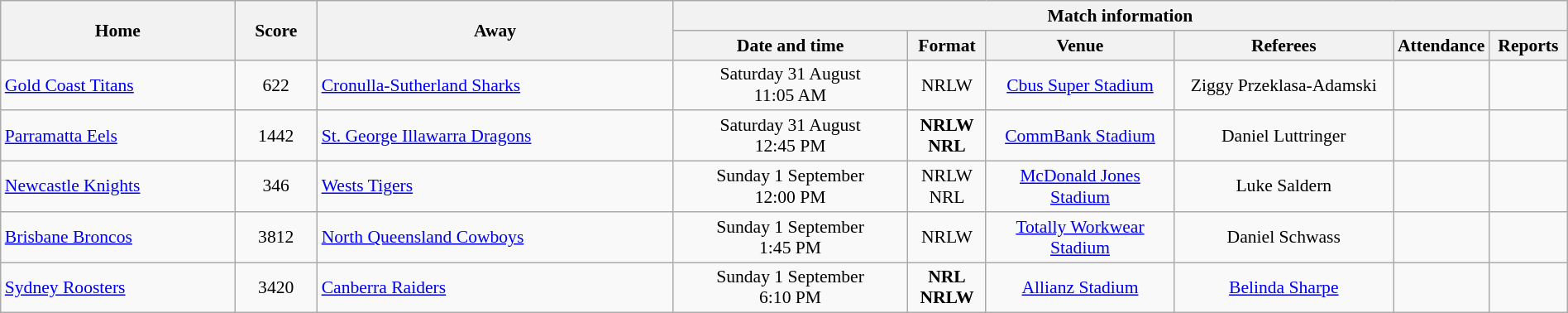<table class="wikitable" width="100%" style="border-collapse:collapse; font-size:90%; text-align:center;">
<tr>
<th rowspan="2">Home</th>
<th rowspan="2" text-align:center;>Score</th>
<th rowspan="2">Away</th>
<th colspan="6">Match information</th>
</tr>
<tr>
<th width="15%">Date and time</th>
<th width="5%">Format</th>
<th width="12%">Venue</th>
<th width="14%">Referees</th>
<th width="5%">Attendance</th>
<th width="5%">Reports</th>
</tr>
<tr>
<td align="left"> <a href='#'>Gold Coast Titans</a></td>
<td>622</td>
<td align="left"> <a href='#'>Cronulla-Sutherland Sharks</a></td>
<td>Saturday 31 August<br>11:05 AM</td>
<td>NRLW<br></td>
<td><a href='#'>Cbus Super Stadium</a></td>
<td>Ziggy Przeklasa-Adamski</td>
<td></td>
<td></td>
</tr>
<tr>
<td align="left"> <a href='#'>Parramatta Eels</a></td>
<td>1442</td>
<td align="left"> <a href='#'>St. George Illawarra Dragons</a></td>
<td>Saturday 31 August<br>12:45 PM</td>
<td><strong>NRLW<br>NRL</strong></td>
<td><a href='#'>CommBank Stadium</a></td>
<td>Daniel Luttringer</td>
<td></td>
<td></td>
</tr>
<tr>
<td align="left"> <a href='#'>Newcastle Knights</a></td>
<td>346</td>
<td align="left"> <a href='#'>Wests Tigers</a></td>
<td>Sunday 1 September<br>12:00 PM</td>
<td>NRLW<br>NRL</td>
<td><a href='#'>McDonald Jones Stadium</a></td>
<td>Luke Saldern</td>
<td></td>
<td></td>
</tr>
<tr>
<td align="left"> <a href='#'>Brisbane Broncos</a></td>
<td>3812</td>
<td align="left"> <a href='#'>North Queensland Cowboys</a></td>
<td>Sunday 1 September<br>1:45 PM</td>
<td>NRLW<br></td>
<td><a href='#'>Totally Workwear Stadium</a></td>
<td>Daniel Schwass</td>
<td></td>
<td></td>
</tr>
<tr>
<td align="left"> <a href='#'>Sydney Roosters</a></td>
<td>3420</td>
<td align="left"> <a href='#'>Canberra Raiders</a></td>
<td>Sunday 1 September<br>6:10 PM</td>
<td><strong>NRL<br>NRLW</strong></td>
<td><a href='#'>Allianz Stadium</a></td>
<td><a href='#'>Belinda Sharpe</a></td>
<td></td>
<td></td>
</tr>
</table>
